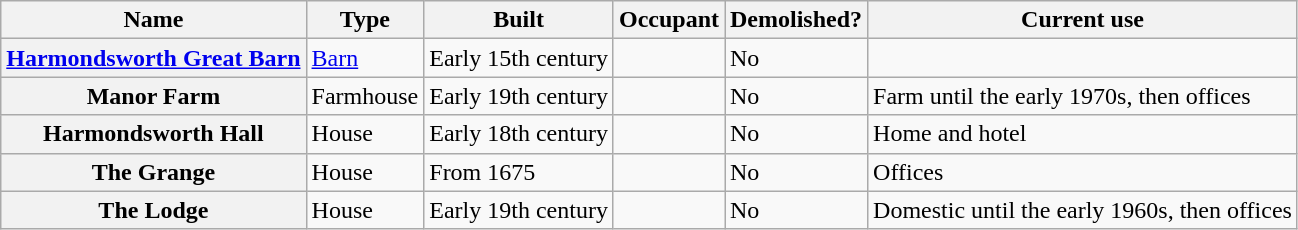<table class="wikitable">
<tr>
<th>Name</th>
<th>Type</th>
<th>Built</th>
<th>Occupant</th>
<th>Demolished?</th>
<th>Current use</th>
</tr>
<tr>
<th><a href='#'>Harmondsworth Great Barn</a></th>
<td><a href='#'>Barn</a></td>
<td>Early 15th century</td>
<td></td>
<td>No</td>
<td></td>
</tr>
<tr>
<th>Manor Farm</th>
<td>Farmhouse</td>
<td>Early 19th century</td>
<td></td>
<td>No</td>
<td>Farm until the early 1970s, then offices</td>
</tr>
<tr>
<th>Harmondsworth Hall</th>
<td>House</td>
<td>Early 18th century</td>
<td></td>
<td>No</td>
<td>Home and hotel</td>
</tr>
<tr>
<th>The Grange</th>
<td>House</td>
<td>From 1675</td>
<td></td>
<td>No</td>
<td>Offices</td>
</tr>
<tr>
<th>The Lodge</th>
<td>House</td>
<td>Early 19th century</td>
<td></td>
<td>No</td>
<td>Domestic until the early 1960s, then offices</td>
</tr>
</table>
